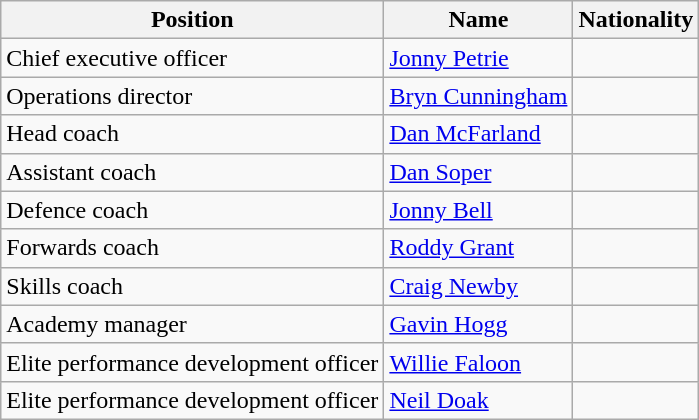<table class="wikitable">
<tr>
<th>Position</th>
<th>Name</th>
<th>Nationality</th>
</tr>
<tr>
<td>Chief executive officer</td>
<td><a href='#'>Jonny Petrie</a></td>
<td></td>
</tr>
<tr>
<td>Operations director</td>
<td><a href='#'>Bryn Cunningham</a></td>
<td></td>
</tr>
<tr>
<td>Head coach</td>
<td><a href='#'>Dan McFarland</a></td>
<td></td>
</tr>
<tr>
<td>Assistant coach</td>
<td><a href='#'>Dan Soper</a></td>
<td></td>
</tr>
<tr>
<td>Defence coach</td>
<td><a href='#'>Jonny Bell</a></td>
<td></td>
</tr>
<tr>
<td>Forwards coach</td>
<td><a href='#'>Roddy Grant</a></td>
<td></td>
</tr>
<tr>
<td>Skills coach</td>
<td><a href='#'>Craig Newby</a></td>
<td></td>
</tr>
<tr>
<td>Academy manager</td>
<td><a href='#'>Gavin Hogg</a></td>
<td></td>
</tr>
<tr>
<td>Elite performance development officer</td>
<td><a href='#'>Willie Faloon</a></td>
<td></td>
</tr>
<tr>
<td>Elite performance development officer</td>
<td><a href='#'>Neil Doak</a></td>
<td></td>
</tr>
</table>
